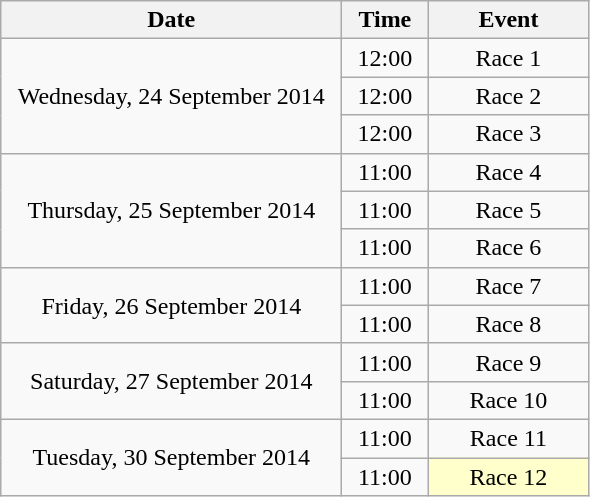<table class = "wikitable" style="text-align:center;">
<tr>
<th width=220>Date</th>
<th width=50>Time</th>
<th width=100>Event</th>
</tr>
<tr>
<td rowspan=3>Wednesday, 24 September 2014</td>
<td>12:00</td>
<td>Race 1</td>
</tr>
<tr>
<td>12:00</td>
<td>Race 2</td>
</tr>
<tr>
<td>12:00</td>
<td>Race 3</td>
</tr>
<tr>
<td rowspan=3>Thursday, 25 September 2014</td>
<td>11:00</td>
<td>Race 4</td>
</tr>
<tr>
<td>11:00</td>
<td>Race 5</td>
</tr>
<tr>
<td>11:00</td>
<td>Race 6</td>
</tr>
<tr>
<td rowspan=2>Friday, 26 September 2014</td>
<td>11:00</td>
<td>Race 7</td>
</tr>
<tr>
<td>11:00</td>
<td>Race 8</td>
</tr>
<tr>
<td rowspan=2>Saturday, 27 September 2014</td>
<td>11:00</td>
<td>Race 9</td>
</tr>
<tr>
<td>11:00</td>
<td>Race 10</td>
</tr>
<tr>
<td rowspan=2>Tuesday, 30 September 2014</td>
<td>11:00</td>
<td>Race 11</td>
</tr>
<tr>
<td>11:00</td>
<td bgcolor=ffffcc>Race 12</td>
</tr>
</table>
